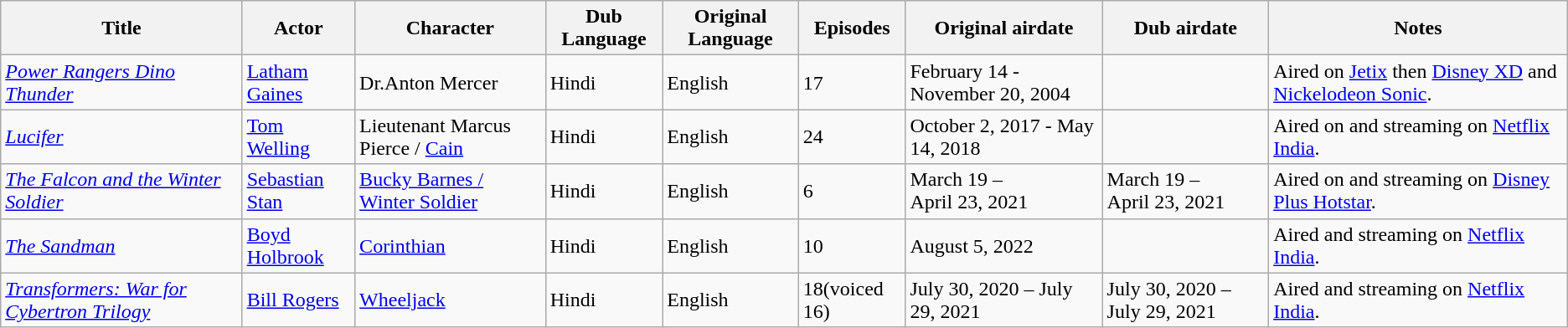<table class="wikitable">
<tr>
<th>Title</th>
<th>Actor</th>
<th>Character</th>
<th>Dub Language</th>
<th>Original Language</th>
<th>Episodes</th>
<th>Original airdate</th>
<th>Dub airdate</th>
<th>Notes</th>
</tr>
<tr>
<td><em><a href='#'>Power Rangers Dino Thunder</a></em></td>
<td><a href='#'>Latham Gaines</a></td>
<td>Dr.Anton Mercer</td>
<td>Hindi</td>
<td>English</td>
<td>17</td>
<td>February 14 - November 20, 2004</td>
<td></td>
<td>Aired on <a href='#'>Jetix</a> then <a href='#'>Disney XD</a> and <a href='#'>Nickelodeon Sonic</a>.</td>
</tr>
<tr>
<td><em><a href='#'>Lucifer</a></em></td>
<td><a href='#'>Tom Welling</a></td>
<td>Lieutenant Marcus Pierce / <a href='#'>Cain</a></td>
<td>Hindi</td>
<td>English</td>
<td>24</td>
<td>October 2, 2017 - May 14, 2018</td>
<td></td>
<td>Aired on and streaming on <a href='#'>Netflix India</a>.</td>
</tr>
<tr>
<td><em><a href='#'>The Falcon and the Winter Soldier</a></em></td>
<td><a href='#'>Sebastian Stan</a></td>
<td><a href='#'>Bucky Barnes / Winter Soldier</a></td>
<td>Hindi</td>
<td>English</td>
<td>6</td>
<td>March 19 –<br>April 23, 2021</td>
<td>March 19 –<br>April 23, 2021</td>
<td>Aired on and streaming on <a href='#'>Disney Plus Hotstar</a>.</td>
</tr>
<tr>
<td><em><a href='#'>The Sandman</a></em></td>
<td><a href='#'>Boyd Holbrook</a></td>
<td><a href='#'>Corinthian</a></td>
<td>Hindi</td>
<td>English</td>
<td>10</td>
<td>August 5, 2022</td>
<td></td>
<td>Aired and streaming on <a href='#'>Netflix India</a>.</td>
</tr>
<tr>
<td><em><a href='#'>Transformers: War for Cybertron Trilogy</a></em></td>
<td><a href='#'>Bill Rogers</a></td>
<td><a href='#'>Wheeljack</a></td>
<td>Hindi</td>
<td>English</td>
<td>18(voiced 16)</td>
<td>July 30, 2020 – July 29, 2021</td>
<td>July 30, 2020 – July 29, 2021</td>
<td>Aired and streaming on <a href='#'>Netflix India</a>.</td>
</tr>
</table>
